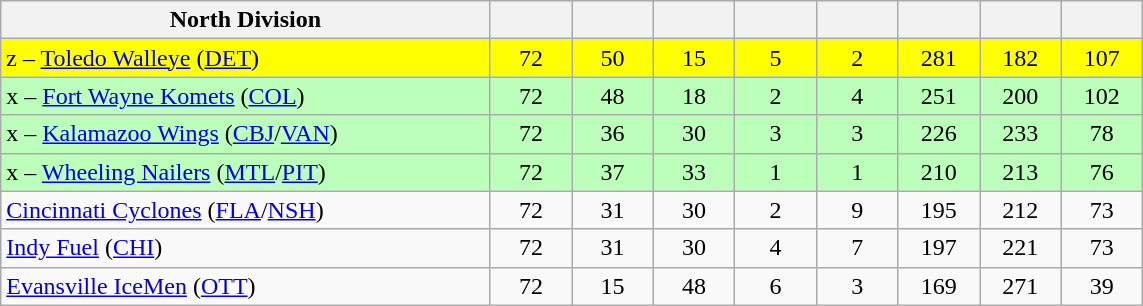<table class="wikitable sortable" style="text-align:center">
<tr>
<th style="width:30%;" class="unsortable">North Division</th>
<th width="5%"></th>
<th width="5%"></th>
<th width="5%"></th>
<th width="5%"></th>
<th width="5%"></th>
<th width="5%"></th>
<th width="5%"></th>
<th width="5%"></th>
</tr>
<tr bgcolor=#FFFF00>
<td align=left>z – <a href='#'>Toledo Walleye</a> (<a href='#'>DET</a>)</td>
<td>72</td>
<td>50</td>
<td>15</td>
<td>5</td>
<td>2</td>
<td>281</td>
<td>182</td>
<td>107</td>
</tr>
<tr bgcolor=#bbffbb>
<td align=left>x – <a href='#'>Fort Wayne Komets</a> (<a href='#'>COL</a>)</td>
<td>72</td>
<td>48</td>
<td>18</td>
<td>2</td>
<td>4</td>
<td>251</td>
<td>200</td>
<td>102</td>
</tr>
<tr bgcolor=#bbffbb>
<td align=left>x – <a href='#'>Kalamazoo Wings</a> (<a href='#'>CBJ</a>/<a href='#'>VAN</a>)</td>
<td>72</td>
<td>36</td>
<td>30</td>
<td>3</td>
<td>3</td>
<td>226</td>
<td>233</td>
<td>78</td>
</tr>
<tr bgcolor=#bbffbb>
<td align=left>x – <a href='#'>Wheeling Nailers</a> (<a href='#'>MTL</a>/<a href='#'>PIT</a>)</td>
<td>72</td>
<td>37</td>
<td>33</td>
<td>1</td>
<td>1</td>
<td>210</td>
<td>213</td>
<td>76</td>
</tr>
<tr>
<td align=left><a href='#'>Cincinnati Cyclones</a> (<a href='#'>FLA</a>/<a href='#'>NSH</a>)</td>
<td>72</td>
<td>31</td>
<td>30</td>
<td>2</td>
<td>9</td>
<td>195</td>
<td>212</td>
<td>73</td>
</tr>
<tr>
<td align=left><a href='#'>Indy Fuel</a> (<a href='#'>CHI</a>)</td>
<td>72</td>
<td>31</td>
<td>30</td>
<td>4</td>
<td>7</td>
<td>197</td>
<td>221</td>
<td>73</td>
</tr>
<tr>
<td align=left><a href='#'>Evansville IceMen</a> (<a href='#'>OTT</a>)</td>
<td>72</td>
<td>15</td>
<td>48</td>
<td>6</td>
<td>3</td>
<td>169</td>
<td>271</td>
<td>39</td>
</tr>
</table>
